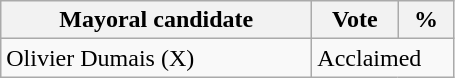<table class="wikitable">
<tr>
<th bgcolor="#DDDDFF" width="200px">Mayoral candidate</th>
<th bgcolor="#DDDDFF" width="50px">Vote</th>
<th bgcolor="#DDDDFF" width="30px">%</th>
</tr>
<tr>
<td>Olivier Dumais (X)</td>
<td colspan="2">Acclaimed</td>
</tr>
</table>
